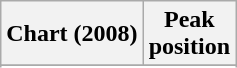<table class="wikitable plainrowheaders sortable">
<tr>
<th>Chart (2008)</th>
<th>Peak<br>position</th>
</tr>
<tr>
</tr>
<tr>
</tr>
<tr>
</tr>
<tr>
</tr>
<tr>
</tr>
<tr>
</tr>
<tr>
</tr>
<tr>
</tr>
<tr>
</tr>
<tr>
</tr>
<tr>
</tr>
<tr>
</tr>
</table>
